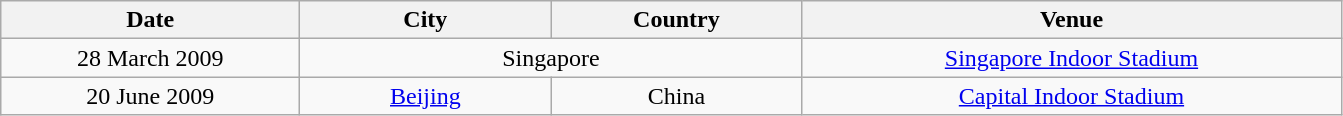<table class="wikitable plainrowheaders" style="text-align:center;">
<tr>
<th scope="col" style="width:12em;">Date</th>
<th scope="col" style="width:10em;">City</th>
<th scope="col" style="width:10em;">Country</th>
<th scope="col" style="width:22em;">Venue</th>
</tr>
<tr>
<td>28 March 2009</td>
<td colspan="2">Singapore</td>
<td><a href='#'>Singapore Indoor Stadium</a></td>
</tr>
<tr>
<td>20 June 2009</td>
<td><a href='#'>Beijing</a></td>
<td>China</td>
<td><a href='#'>Capital Indoor Stadium</a></td>
</tr>
</table>
